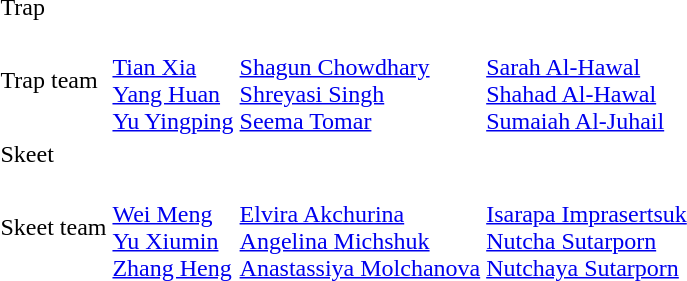<table>
<tr>
<td>Trap</td>
<td></td>
<td></td>
<td></td>
</tr>
<tr>
<td>Trap team</td>
<td><br><a href='#'>Tian Xia</a><br><a href='#'>Yang Huan</a><br><a href='#'>Yu Yingping</a></td>
<td><br><a href='#'>Shagun Chowdhary</a><br><a href='#'>Shreyasi Singh</a><br><a href='#'>Seema Tomar</a></td>
<td><br><a href='#'>Sarah Al-Hawal</a><br><a href='#'>Shahad Al-Hawal</a><br><a href='#'>Sumaiah Al-Juhail</a></td>
</tr>
<tr>
<td>Skeet</td>
<td></td>
<td></td>
<td></td>
</tr>
<tr>
<td>Skeet team</td>
<td><br><a href='#'>Wei Meng</a><br><a href='#'>Yu Xiumin</a><br><a href='#'>Zhang Heng</a></td>
<td><br><a href='#'>Elvira Akchurina</a><br><a href='#'>Angelina Michshuk</a><br><a href='#'>Anastassiya Molchanova</a></td>
<td><br><a href='#'>Isarapa Imprasertsuk</a><br><a href='#'>Nutcha Sutarporn</a><br><a href='#'>Nutchaya Sutarporn</a></td>
</tr>
</table>
